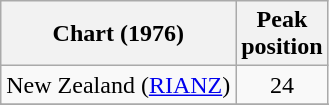<table class="wikitable sortable">
<tr>
<th align="left">Chart (1976)</th>
<th style="text-align:center;">Peak<br>position</th>
</tr>
<tr>
<td>New Zealand (<a href='#'>RIANZ</a>)</td>
<td style="text-align:center;">24</td>
</tr>
<tr>
</tr>
<tr>
</tr>
<tr>
</tr>
</table>
